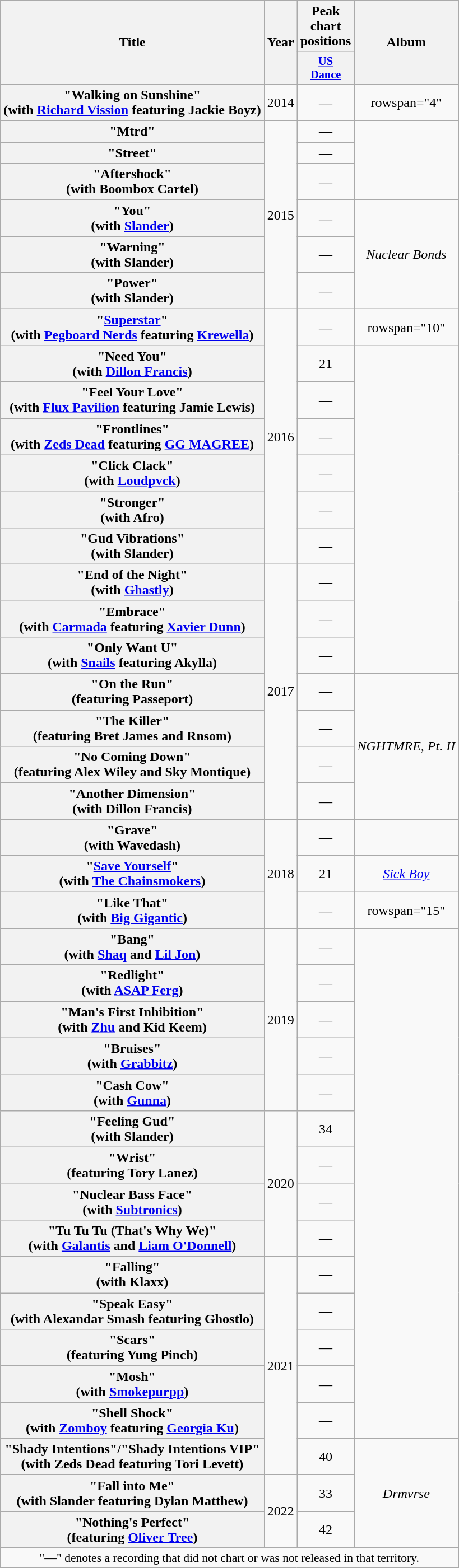<table class="wikitable plainrowheaders" style="text-align:center;">
<tr>
<th rowspan="2">Title</th>
<th rowspan="2">Year</th>
<th>Peak chart positions</th>
<th rowspan="2">Album</th>
</tr>
<tr>
<th scope="col" style="width:3em;font-size:85%;"><a href='#'>US<br>Dance</a><br></th>
</tr>
<tr>
<th scope="row">"Walking on Sunshine"<br><span>(with <a href='#'>Richard Vission</a> featuring Jackie Boyz)</span></th>
<td>2014</td>
<td>—</td>
<td>rowspan="4" </td>
</tr>
<tr>
<th scope="row">"Mtrd"</th>
<td rowspan="6">2015</td>
<td>—</td>
</tr>
<tr>
<th scope="row">"Street"</th>
<td>—</td>
</tr>
<tr>
<th scope="row">"Aftershock"<br><span>(with Boombox Cartel)</span></th>
<td>—</td>
</tr>
<tr>
<th scope="row">"You"<br><span>(with <a href='#'>Slander</a>)</span></th>
<td>—</td>
<td rowspan="3"><em>Nuclear Bonds</em></td>
</tr>
<tr>
<th scope="row">"Warning"<br><span>(with Slander)</span></th>
<td>—</td>
</tr>
<tr>
<th scope="row">"Power"<br><span>(with Slander)</span></th>
<td>—</td>
</tr>
<tr>
<th scope="row">"<a href='#'>Superstar</a>"<br><span>(with <a href='#'>Pegboard Nerds</a> featuring <a href='#'>Krewella</a>)</span></th>
<td rowspan="7">2016</td>
<td>—</td>
<td>rowspan="10" </td>
</tr>
<tr>
<th scope="row">"Need You"<br><span>(with <a href='#'>Dillon Francis</a>)</span></th>
<td>21</td>
</tr>
<tr>
<th scope="row">"Feel Your Love"<br><span>(with <a href='#'>Flux Pavilion</a> featuring Jamie Lewis)</span></th>
<td>—</td>
</tr>
<tr>
<th scope="row">"Frontlines"<br><span>(with <a href='#'>Zeds Dead</a> featuring <a href='#'>GG MAGREE</a>)</span></th>
<td>—</td>
</tr>
<tr>
<th scope="row">"Click Clack"<br><span>(with <a href='#'>Loudpvck</a>)</span></th>
<td>—</td>
</tr>
<tr>
<th scope="row">"Stronger"<br><span>(with Afro)</span></th>
<td>—</td>
</tr>
<tr>
<th scope="row">"Gud Vibrations"<br><span>(with Slander)</span></th>
<td>—</td>
</tr>
<tr>
<th scope="row">"End of the Night"<br><span>(with <a href='#'>Ghastly</a>)</span></th>
<td rowspan="7">2017</td>
<td>—</td>
</tr>
<tr>
<th scope="row">"Embrace" <br><span>(with <a href='#'>Carmada</a> featuring <a href='#'>Xavier Dunn</a>)</span></th>
<td>—</td>
</tr>
<tr>
<th scope="row">"Only Want U" <br><span>(with <a href='#'>Snails</a> featuring Akylla)</span></th>
<td>—</td>
</tr>
<tr>
<th scope="row">"On the Run" <br><span>(featuring Passeport)</span></th>
<td>—</td>
<td rowspan="4"><em>NGHTMRE, Pt. II</em></td>
</tr>
<tr>
<th scope="row">"The Killer" <br><span>(featuring Bret James and Rnsom)</span></th>
<td>—</td>
</tr>
<tr>
<th scope="row">"No Coming Down" <br><span>(featuring Alex Wiley and Sky Montique)</span></th>
<td>—</td>
</tr>
<tr>
<th scope="row">"Another Dimension" <br><span>(with Dillon Francis)</span></th>
<td>—</td>
</tr>
<tr>
<th scope="row">"Grave" <br><span>(with Wavedash)</span></th>
<td rowspan="3">2018</td>
<td>—</td>
<td></td>
</tr>
<tr>
<th scope="row">"<a href='#'>Save Yourself</a>" <br><span>(with <a href='#'>The Chainsmokers</a>)</span></th>
<td>21</td>
<td><em><a href='#'>Sick Boy</a></em></td>
</tr>
<tr>
<th scope="row">"Like That" <br><span>(with <a href='#'>Big Gigantic</a>)</span></th>
<td>—</td>
<td>rowspan="15" </td>
</tr>
<tr>
<th scope="row">"Bang" <br><span>(with <a href='#'>Shaq</a> and <a href='#'>Lil Jon</a>)</span></th>
<td rowspan="5">2019</td>
<td>—</td>
</tr>
<tr>
<th scope="row">"Redlight" <br><span>(with <a href='#'>ASAP Ferg</a>)</span></th>
<td>—</td>
</tr>
<tr>
<th scope="row">"Man's First Inhibition" <br><span>(with <a href='#'>Zhu</a> and Kid Keem)</span></th>
<td>—</td>
</tr>
<tr>
<th scope="row">"Bruises" <br><span>(with <a href='#'>Grabbitz</a>)</span></th>
<td>—</td>
</tr>
<tr>
<th scope="row">"Cash Cow" <br><span>(with <a href='#'>Gunna</a>)</span></th>
<td>—</td>
</tr>
<tr>
<th scope="row">"Feeling Gud" <br><span>(with Slander)</span></th>
<td rowspan="4">2020</td>
<td>34</td>
</tr>
<tr>
<th scope="row">"Wrist" <br><span>(featuring Tory Lanez)</span></th>
<td>—</td>
</tr>
<tr>
<th scope="row">"Nuclear Bass Face" <br><span>(with <a href='#'>Subtronics</a>)</span></th>
<td>—</td>
</tr>
<tr>
<th scope="row">"Tu Tu Tu (That's Why We)" <br><span>(with <a href='#'>Galantis</a> and <a href='#'>Liam O'Donnell</a>)</span></th>
<td>—</td>
</tr>
<tr>
<th scope="row">"Falling" <br><span>(with Klaxx)</span></th>
<td rowspan="6">2021</td>
<td>—</td>
</tr>
<tr>
<th scope="row">"Speak Easy" <br><span>(with Alexandar Smash featuring Ghostlo)</span></th>
<td>—</td>
</tr>
<tr>
<th scope="row">"Scars" <br><span>(featuring Yung Pinch)</span></th>
<td>—</td>
</tr>
<tr>
<th scope="row">"Mosh" <br><span>(with <a href='#'>Smokepurpp</a>)</span></th>
<td>—</td>
</tr>
<tr>
<th scope="row">"Shell Shock" <br><span>(with <a href='#'>Zomboy</a> featuring <a href='#'>Georgia Ku</a>)</span></th>
<td>—</td>
</tr>
<tr>
<th scope="row">"Shady Intentions"/"Shady Intentions VIP" <br><span>(with Zeds Dead featuring Tori Levett)</span></th>
<td>40</td>
<td rowspan=3><em>Drmvrse</em></td>
</tr>
<tr>
<th scope="row">"Fall into Me" <br><span>(with Slander featuring Dylan Matthew)</span></th>
<td rowspan="2">2022</td>
<td>33</td>
</tr>
<tr>
<th scope="row">"Nothing's Perfect" <br><span>(featuring <a href='#'>Oliver Tree</a>)</span></th>
<td>42</td>
</tr>
<tr>
<td colspan="4" style="font-size:90%">"—" denotes a recording that did not chart or was not released in that territory.</td>
</tr>
</table>
